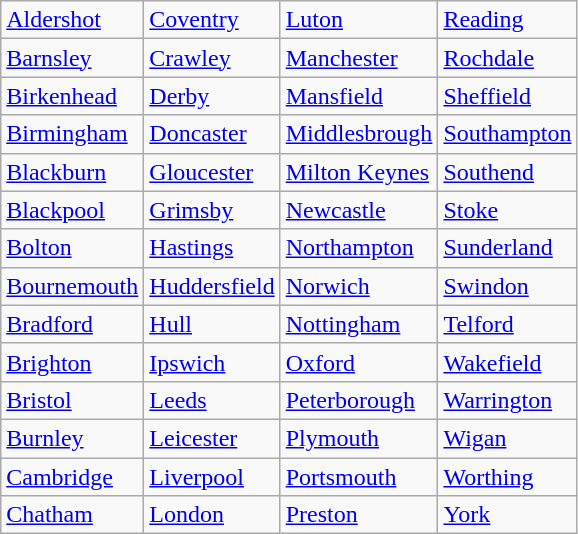<table class="wikitable" style="text-align:left;">
<tr>
<td><a href='#'>Aldershot</a></td>
<td><a href='#'>Coventry</a></td>
<td><a href='#'>Luton</a></td>
<td><a href='#'>Reading</a></td>
</tr>
<tr>
<td><a href='#'>Barnsley</a></td>
<td><a href='#'>Crawley</a></td>
<td><a href='#'>Manchester</a></td>
<td><a href='#'>Rochdale</a></td>
</tr>
<tr>
<td><a href='#'>Birkenhead</a></td>
<td><a href='#'>Derby</a></td>
<td><a href='#'>Mansfield</a></td>
<td><a href='#'>Sheffield</a></td>
</tr>
<tr>
<td><a href='#'>Birmingham</a></td>
<td><a href='#'>Doncaster</a></td>
<td><a href='#'>Middlesbrough</a></td>
<td><a href='#'>Southampton</a></td>
</tr>
<tr>
<td><a href='#'>Blackburn</a></td>
<td><a href='#'>Gloucester</a></td>
<td><a href='#'>Milton Keynes</a></td>
<td><a href='#'>Southend</a></td>
</tr>
<tr>
<td><a href='#'>Blackpool</a></td>
<td><a href='#'>Grimsby</a></td>
<td><a href='#'>Newcastle</a></td>
<td><a href='#'>Stoke</a></td>
</tr>
<tr>
<td><a href='#'>Bolton</a></td>
<td><a href='#'>Hastings</a></td>
<td><a href='#'>Northampton</a></td>
<td><a href='#'>Sunderland</a></td>
</tr>
<tr>
<td><a href='#'>Bournemouth</a></td>
<td><a href='#'>Huddersfield</a></td>
<td><a href='#'>Norwich</a></td>
<td><a href='#'>Swindon</a></td>
</tr>
<tr>
<td><a href='#'>Bradford</a></td>
<td><a href='#'>Hull</a></td>
<td><a href='#'>Nottingham</a></td>
<td><a href='#'>Telford</a></td>
</tr>
<tr>
<td><a href='#'>Brighton</a></td>
<td><a href='#'>Ipswich</a></td>
<td><a href='#'>Oxford</a></td>
<td><a href='#'>Wakefield</a></td>
</tr>
<tr>
<td><a href='#'>Bristol</a></td>
<td><a href='#'>Leeds</a></td>
<td><a href='#'>Peterborough</a></td>
<td><a href='#'>Warrington</a></td>
</tr>
<tr>
<td><a href='#'>Burnley</a></td>
<td><a href='#'>Leicester</a></td>
<td><a href='#'>Plymouth</a></td>
<td><a href='#'>Wigan</a></td>
</tr>
<tr>
<td><a href='#'>Cambridge</a></td>
<td><a href='#'>Liverpool</a></td>
<td><a href='#'>Portsmouth</a></td>
<td><a href='#'>Worthing</a></td>
</tr>
<tr>
<td><a href='#'>Chatham</a></td>
<td><a href='#'>London</a></td>
<td><a href='#'>Preston</a></td>
<td><a href='#'>York</a></td>
</tr>
</table>
